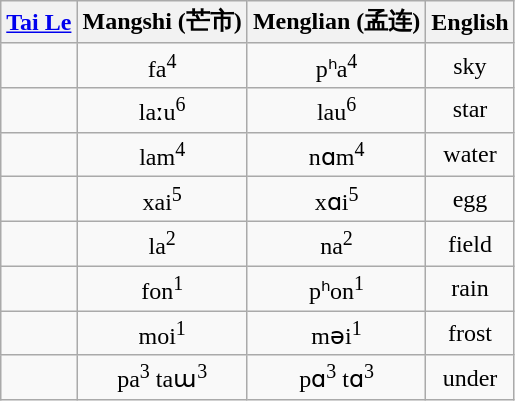<table class="wikitable" style="text-align:center">
<tr>
<th><a href='#'>Tai Le</a></th>
<th>Mangshi (芒市)</th>
<th>Menglian (孟连)</th>
<th>English</th>
</tr>
<tr>
<td></td>
<td>fa<sup>4</sup></td>
<td>pʰa<sup>4</sup></td>
<td>sky</td>
</tr>
<tr>
<td></td>
<td>laːu<sup>6</sup></td>
<td>lau<sup>6</sup></td>
<td>star</td>
</tr>
<tr>
<td></td>
<td>lam<sup>4</sup></td>
<td>nɑm<sup>4</sup></td>
<td>water</td>
</tr>
<tr>
<td></td>
<td>xai<sup>5</sup></td>
<td>xɑi<sup>5</sup></td>
<td>egg</td>
</tr>
<tr>
<td></td>
<td>la<sup>2</sup></td>
<td>na<sup>2</sup></td>
<td>field</td>
</tr>
<tr>
<td></td>
<td>fon<sup>1</sup></td>
<td>pʰon<sup>1</sup></td>
<td>rain</td>
</tr>
<tr>
<td></td>
<td>moi<sup>1</sup></td>
<td>məi<sup>1</sup></td>
<td>frost</td>
</tr>
<tr>
<td></td>
<td>pa<sup>3</sup> taɯ<sup>3</sup></td>
<td>pɑ<sup>3</sup> tɑ<sup>3</sup></td>
<td>under</td>
</tr>
</table>
